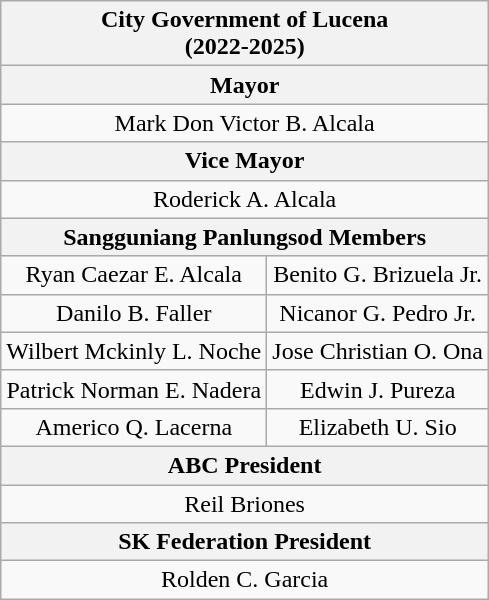<table class="wikitable" style="margin:0; margin-top:0;" align=center>
<tr>
<th colspan=2 bgcolor="peach" align="center">City Government of Lucena<br>(2022-2025)</th>
</tr>
<tr style="text-align:center;">
<th colspan=2 align="center">Mayor</th>
</tr>
<tr style="text-align:center;">
<td colspan=2 align="center">Mark Don Victor B. Alcala</td>
</tr>
<tr style="text-align:center;">
<th colspan=2 align="center">Vice Mayor</th>
</tr>
<tr style="text-align:center;">
<td colspan=2 align="center">Roderick A. Alcala</td>
</tr>
<tr style="text-align:center;">
<th colspan=2 align="center">Sangguniang Panlungsod Members</th>
</tr>
<tr style="text-align:center;">
<td>Ryan Caezar E. Alcala</td>
<td>Benito G. Brizuela Jr.</td>
</tr>
<tr style="text-align:center;">
<td>Danilo B. Faller</td>
<td>Nicanor G. Pedro Jr.</td>
</tr>
<tr style="text-align:center;">
<td>Wilbert Mckinly L. Noche</td>
<td>Jose Christian O. Ona</td>
</tr>
<tr style="text-align:center;">
<td>Patrick Norman E. Nadera</td>
<td>Edwin J. Pureza</td>
</tr>
<tr style="text-align:center;">
<td>Americo Q. Lacerna</td>
<td>Elizabeth U. Sio</td>
</tr>
<tr style="text-align:center;">
<th colspan=2 align="center">ABC President</th>
</tr>
<tr style="text-align:center;">
<td colspan=2 align="center">Reil Briones</td>
</tr>
<tr style="text-align:center;">
<th colspan=2 align="center">SK Federation President</th>
</tr>
<tr style="text-align:center;">
<td colspan=2 align="center">Rolden C. Garcia</td>
</tr>
</table>
